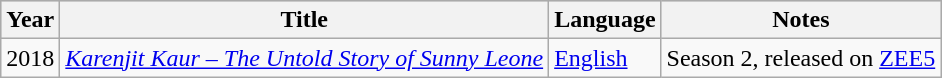<table class="wikitable sortable">
<tr style="background:#ccc; text-align:center;">
<th>Year</th>
<th>Title</th>
<th>Language</th>
<th>Notes</th>
</tr>
<tr>
<td>2018</td>
<td><em><a href='#'>Karenjit Kaur – The Untold Story of Sunny Leone</a></em></td>
<td><a href='#'>English</a></td>
<td>Season 2, released on <a href='#'>ZEE5</a></td>
</tr>
</table>
